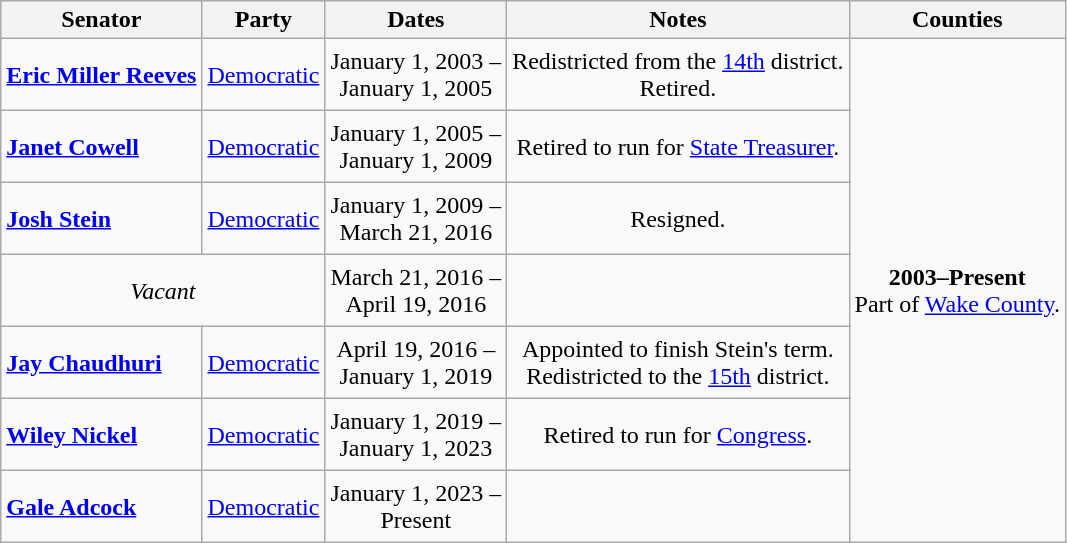<table class=wikitable style="text-align:center">
<tr>
<th>Senator</th>
<th>Party</th>
<th>Dates</th>
<th>Notes</th>
<th>Counties</th>
</tr>
<tr style="height:3em">
<td align=left><strong><a href='#'>Eric Miller Reeves</a></strong></td>
<td><a href='#'>Democratic</a></td>
<td nowrap>January 1, 2003 – <br> January 1, 2005</td>
<td>Redistricted from the <a href='#'>14th</a> district. <br> Retired.</td>
<td rowspan=7><strong>2003–Present</strong> <br> Part of <a href='#'>Wake County</a>.<br></td>
</tr>
<tr style="height:3em">
<td align=left><strong><a href='#'>Janet Cowell</a></strong></td>
<td><a href='#'>Democratic</a></td>
<td nowrap>January 1, 2005 – <br> January 1, 2009</td>
<td>Retired to run for <a href='#'>State Treasurer</a>.</td>
</tr>
<tr style="height:3em">
<td align=left><strong><a href='#'>Josh Stein</a></strong></td>
<td><a href='#'>Democratic</a></td>
<td nowrap>January 1, 2009 – <br> March 21, 2016</td>
<td>Resigned.</td>
</tr>
<tr style="height:3em">
<td colspan=2><em>Vacant</em></td>
<td nowrap>March 21, 2016 – <br> April 19, 2016</td>
<td></td>
</tr>
<tr style="height:3em">
<td align=left><strong><a href='#'>Jay Chaudhuri</a></strong></td>
<td><a href='#'>Democratic</a></td>
<td nowrap>April 19, 2016 – <br> January 1, 2019</td>
<td>Appointed to finish Stein's term. <br> Redistricted to the <a href='#'>15th</a> district.</td>
</tr>
<tr style="height:3em">
<td align=left><strong><a href='#'>Wiley Nickel</a></strong></td>
<td><a href='#'>Democratic</a></td>
<td nowrap>January 1, 2019 – <br> January 1, 2023</td>
<td>Retired to run for <a href='#'>Congress</a>.</td>
</tr>
<tr style="height:3em">
<td align=left><strong><a href='#'>Gale Adcock</a></strong></td>
<td><a href='#'>Democratic</a></td>
<td nowrap>January 1, 2023 – <br> Present</td>
<td></td>
</tr>
</table>
